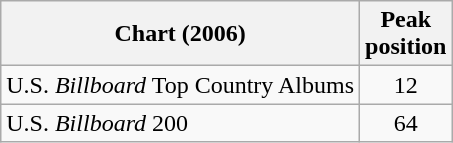<table class="wikitable">
<tr>
<th>Chart (2006)</th>
<th>Peak<br>position</th>
</tr>
<tr>
<td>U.S. <em>Billboard</em> Top Country Albums</td>
<td align="center">12</td>
</tr>
<tr>
<td>U.S. <em>Billboard</em> 200</td>
<td align="center">64</td>
</tr>
</table>
